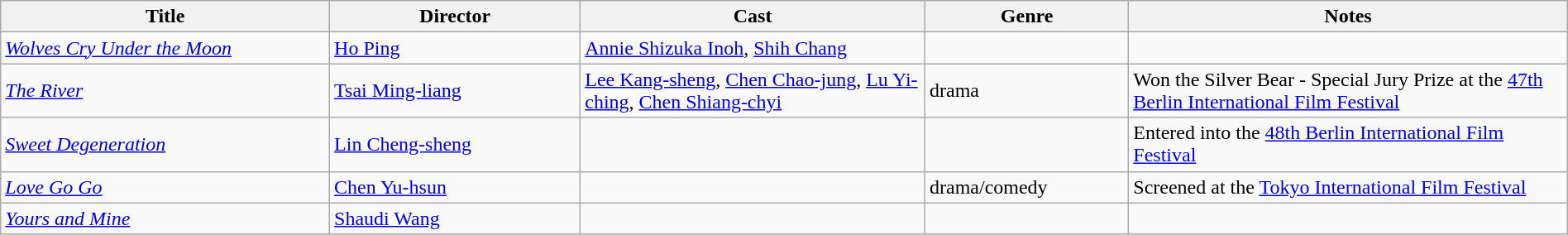<table class="wikitable" width= "100%">
<tr>
<th width=21%>Title</th>
<th width=16%>Director</th>
<th width=22%>Cast</th>
<th width=13%>Genre</th>
<th width=28%>Notes</th>
</tr>
<tr>
<td><em><a href='#'>Wolves Cry Under the Moon</a></em></td>
<td><a href='#'>Ho Ping</a></td>
<td><a href='#'>Annie Shizuka Inoh</a>, <a href='#'>Shih Chang</a></td>
<td></td>
<td></td>
</tr>
<tr>
<td><em><a href='#'>The River</a></em></td>
<td><a href='#'>Tsai Ming-liang</a></td>
<td><a href='#'>Lee Kang-sheng</a>, <a href='#'>Chen Chao-jung</a>, <a href='#'>Lu Yi-ching</a>, <a href='#'>Chen Shiang-chyi</a></td>
<td>drama</td>
<td>Won the Silver Bear - Special Jury Prize at the <a href='#'>47th Berlin International Film Festival</a></td>
</tr>
<tr>
<td><em><a href='#'>Sweet Degeneration</a></em></td>
<td><a href='#'>Lin Cheng-sheng</a></td>
<td></td>
<td></td>
<td>Entered into the <a href='#'>48th Berlin International Film Festival</a></td>
</tr>
<tr>
<td><em><a href='#'>Love Go Go</a></em></td>
<td><a href='#'>Chen Yu-hsun</a></td>
<td></td>
<td>drama/comedy</td>
<td>Screened at the <a href='#'>Tokyo International Film Festival</a></td>
</tr>
<tr>
<td><em><a href='#'>Yours and Mine</a></em></td>
<td><a href='#'>Shaudi Wang</a></td>
<td></td>
<td></td>
<td></td>
</tr>
</table>
